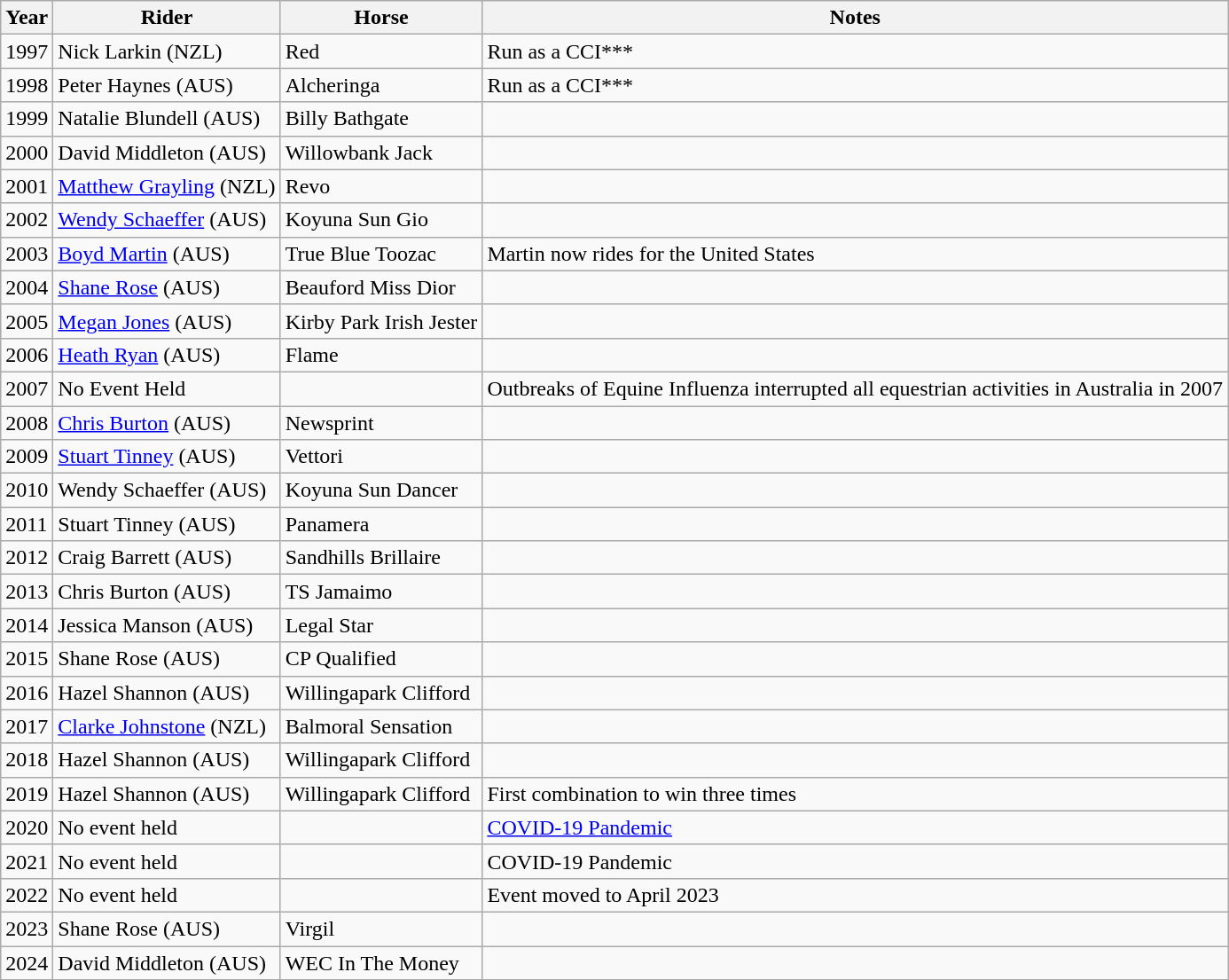<table class="wikitable">
<tr>
<th>Year</th>
<th>Rider</th>
<th>Horse</th>
<th><strong>Notes</strong></th>
</tr>
<tr>
<td>1997</td>
<td> Nick Larkin (NZL)</td>
<td>Red</td>
<td>Run as a CCI***</td>
</tr>
<tr>
<td>1998</td>
<td> Peter Haynes (AUS)</td>
<td>Alcheringa</td>
<td>Run as a CCI***</td>
</tr>
<tr>
<td>1999</td>
<td> Natalie Blundell (AUS)</td>
<td>Billy Bathgate</td>
<td></td>
</tr>
<tr>
<td>2000</td>
<td> David Middleton (AUS)</td>
<td>Willowbank Jack</td>
<td></td>
</tr>
<tr>
<td>2001</td>
<td> <a href='#'>Matthew Grayling</a> (NZL)</td>
<td>Revo</td>
<td></td>
</tr>
<tr>
<td>2002</td>
<td> <a href='#'>Wendy Schaeffer</a> (AUS)</td>
<td>Koyuna Sun Gio</td>
<td></td>
</tr>
<tr>
<td>2003</td>
<td> <a href='#'>Boyd Martin</a> (AUS)</td>
<td>True Blue Toozac</td>
<td>Martin now rides for the United States</td>
</tr>
<tr>
<td>2004</td>
<td> <a href='#'>Shane Rose</a> (AUS)</td>
<td>Beauford Miss Dior</td>
<td></td>
</tr>
<tr>
<td>2005</td>
<td> <a href='#'>Megan Jones</a> (AUS)</td>
<td>Kirby Park Irish Jester</td>
<td></td>
</tr>
<tr>
<td>2006</td>
<td> <a href='#'>Heath Ryan</a> (AUS)</td>
<td>Flame</td>
<td></td>
</tr>
<tr>
<td>2007</td>
<td>No Event Held</td>
<td></td>
<td>Outbreaks of Equine Influenza interrupted all equestrian activities in Australia in 2007</td>
</tr>
<tr>
<td>2008</td>
<td> <a href='#'>Chris Burton</a> (AUS)</td>
<td>Newsprint</td>
<td></td>
</tr>
<tr>
<td>2009</td>
<td> <a href='#'>Stuart Tinney</a> (AUS)</td>
<td>Vettori</td>
<td></td>
</tr>
<tr>
<td>2010</td>
<td> Wendy Schaeffer (AUS)</td>
<td>Koyuna Sun Dancer</td>
<td></td>
</tr>
<tr>
<td>2011</td>
<td> Stuart Tinney (AUS)</td>
<td>Panamera</td>
<td></td>
</tr>
<tr>
<td>2012</td>
<td> Craig Barrett (AUS)</td>
<td>Sandhills Brillaire</td>
<td></td>
</tr>
<tr>
<td>2013</td>
<td> Chris Burton (AUS)</td>
<td>TS Jamaimo</td>
<td></td>
</tr>
<tr>
<td>2014</td>
<td> Jessica Manson (AUS)</td>
<td>Legal Star</td>
<td></td>
</tr>
<tr>
<td>2015</td>
<td> Shane Rose (AUS)</td>
<td>CP Qualified</td>
<td></td>
</tr>
<tr>
<td>2016</td>
<td> Hazel Shannon (AUS)</td>
<td>Willingapark Clifford</td>
<td></td>
</tr>
<tr>
<td>2017</td>
<td> <a href='#'>Clarke Johnstone</a> (NZL)</td>
<td>Balmoral Sensation</td>
<td></td>
</tr>
<tr>
<td>2018</td>
<td> Hazel Shannon (AUS)</td>
<td>Willingapark Clifford</td>
<td></td>
</tr>
<tr>
<td>2019</td>
<td> Hazel Shannon (AUS)</td>
<td>Willingapark Clifford</td>
<td>First combination to win three times</td>
</tr>
<tr>
<td>2020</td>
<td>No event held</td>
<td></td>
<td><a href='#'>COVID-19 Pandemic</a></td>
</tr>
<tr>
<td>2021</td>
<td>No event held</td>
<td></td>
<td>COVID-19 Pandemic</td>
</tr>
<tr>
<td>2022</td>
<td>No event held</td>
<td></td>
<td>Event moved to April 2023</td>
</tr>
<tr>
<td>2023</td>
<td> Shane Rose (AUS)</td>
<td>Virgil</td>
<td></td>
</tr>
<tr>
<td>2024</td>
<td> David Middleton (AUS)</td>
<td>WEC In The Money</td>
<td></td>
</tr>
</table>
